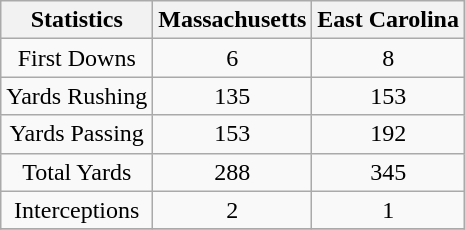<table class=wikitable style="text-align:center">
<tr>
<th>Statistics</th>
<th>Massachusetts</th>
<th>East Carolina</th>
</tr>
<tr>
<td>First Downs</td>
<td>6</td>
<td>8</td>
</tr>
<tr>
<td>Yards Rushing</td>
<td>135</td>
<td>153</td>
</tr>
<tr>
<td>Yards Passing</td>
<td>153</td>
<td>192</td>
</tr>
<tr>
<td>Total Yards</td>
<td>288</td>
<td>345</td>
</tr>
<tr>
<td>Interceptions</td>
<td>2</td>
<td>1</td>
</tr>
<tr>
</tr>
</table>
